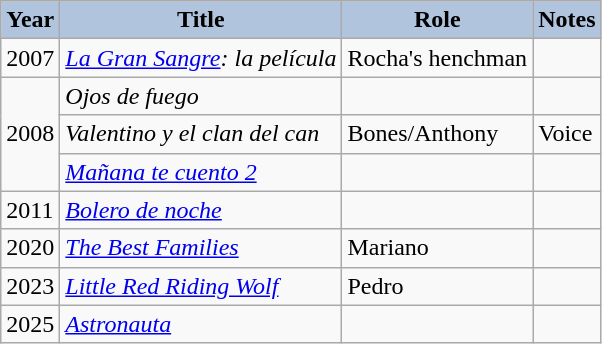<table class="wikitable">
<tr>
<th style="background:#B0C4DE;">Year</th>
<th style="background:#B0C4DE;">Title</th>
<th style="background:#B0C4DE;">Role</th>
<th style="background:#B0C4DE;">Notes</th>
</tr>
<tr>
<td>2007</td>
<td><em><a href='#'>La Gran Sangre</a>: la película</em></td>
<td>Rocha's henchman</td>
<td></td>
</tr>
<tr>
<td rowspan=3>2008</td>
<td><em>Ojos de fuego</em></td>
<td></td>
<td></td>
</tr>
<tr>
<td><em>Valentino y el clan del can</em></td>
<td>Bones/Anthony</td>
<td>Voice</td>
</tr>
<tr>
<td><em><a href='#'>Mañana te cuento 2</a></em></td>
<td></td>
<td></td>
</tr>
<tr>
<td>2011</td>
<td><em><a href='#'>Bolero de noche</a></em></td>
<td></td>
<td></td>
</tr>
<tr>
<td>2020</td>
<td><em><a href='#'>The Best Families</a></em></td>
<td>Mariano</td>
<td></td>
</tr>
<tr>
<td>2023</td>
<td><em><a href='#'>Little Red Riding Wolf</a></em></td>
<td>Pedro</td>
<td></td>
</tr>
<tr>
<td>2025</td>
<td><em><a href='#'>Astronauta</a></em></td>
<td></td>
<td></td>
</tr>
</table>
